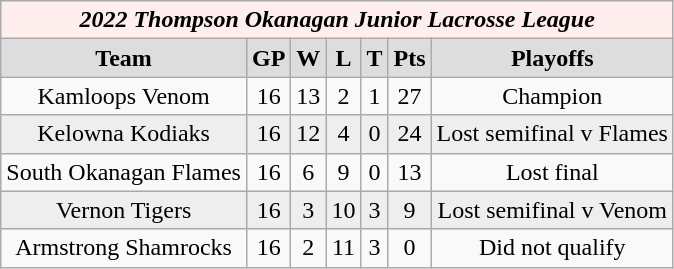<table class="wikitable">
<tr align="center" bgcolor="#ffeeee">
<td colspan="9"><strong><em> 2022 Thompson Okanagan Junior Lacrosse League</em></strong></td>
</tr>
<tr align="center"  bgcolor="#dddddd">
<td><strong>Team </strong></td>
<td><strong> GP </strong></td>
<td><strong> W </strong></td>
<td><strong> L </strong></td>
<td><strong> T </strong></td>
<td><strong>Pts</strong></td>
<td><strong>Playoffs</strong></td>
</tr>
<tr align="center">
<td>Kamloops Venom</td>
<td>16</td>
<td>13</td>
<td>2</td>
<td>1</td>
<td>27</td>
<td>Champion</td>
</tr>
<tr align="center" bgcolor="#eeeeee">
<td>Kelowna Kodiaks</td>
<td>16</td>
<td>12</td>
<td>4</td>
<td>0</td>
<td>24</td>
<td>Lost semifinal v Flames</td>
</tr>
<tr align="center">
<td>South Okanagan Flames</td>
<td>16</td>
<td>6</td>
<td>9</td>
<td>0</td>
<td>13</td>
<td>Lost final</td>
</tr>
<tr align="center" bgcolor="#eeeeee">
<td>Vernon Tigers</td>
<td>16</td>
<td>3</td>
<td>10</td>
<td>3</td>
<td>9</td>
<td>Lost semifinal v Venom</td>
</tr>
<tr align="center">
<td>Armstrong Shamrocks</td>
<td>16</td>
<td>2</td>
<td>11</td>
<td>3</td>
<td>0</td>
<td>Did not qualify</td>
</tr>
</table>
